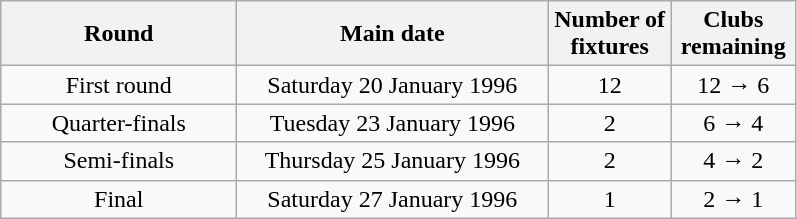<table class="wikitable plainrowheaders" style="text-align:center">
<tr>
<th scope="col" style="width:150px">Round</th>
<th scope="col" style="width:200px">Main date</th>
<th scope="col" style="width:75px">Number of fixtures</th>
<th scope="col" style="width:75px">Clubs remaining</th>
</tr>
<tr>
<td>First round</td>
<td>Saturday 20 January 1996</td>
<td>12</td>
<td>12 → 6</td>
</tr>
<tr>
<td>Quarter-finals</td>
<td>Tuesday 23 January 1996</td>
<td>2</td>
<td>6 → 4</td>
</tr>
<tr>
<td>Semi-finals</td>
<td>Thursday 25 January 1996</td>
<td>2</td>
<td>4 → 2</td>
</tr>
<tr>
<td>Final</td>
<td>Saturday 27 January 1996</td>
<td>1</td>
<td>2 → 1</td>
</tr>
</table>
